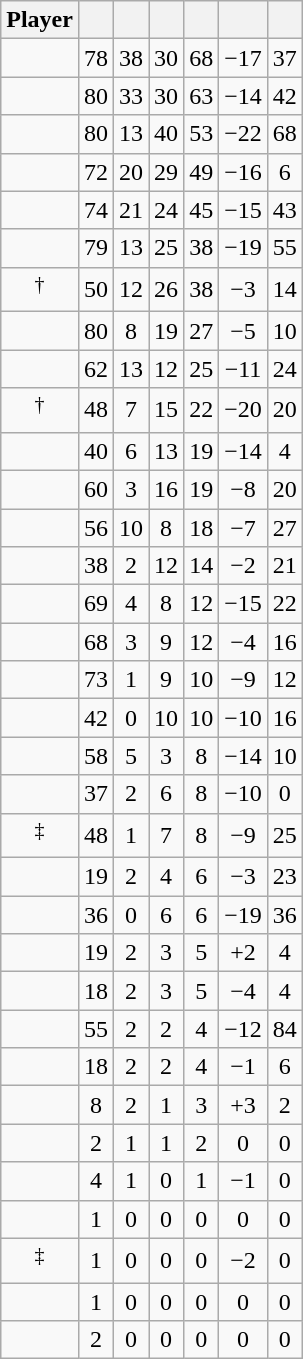<table class="wikitable sortable" style="text-align:center;">
<tr>
<th>Player</th>
<th></th>
<th></th>
<th></th>
<th></th>
<th data-sort-type="number"></th>
<th></th>
</tr>
<tr>
<td></td>
<td>78</td>
<td>38</td>
<td>30</td>
<td>68</td>
<td>−17</td>
<td>37</td>
</tr>
<tr>
<td></td>
<td>80</td>
<td>33</td>
<td>30</td>
<td>63</td>
<td>−14</td>
<td>42</td>
</tr>
<tr>
<td></td>
<td>80</td>
<td>13</td>
<td>40</td>
<td>53</td>
<td>−22</td>
<td>68</td>
</tr>
<tr>
<td></td>
<td>72</td>
<td>20</td>
<td>29</td>
<td>49</td>
<td>−16</td>
<td>6</td>
</tr>
<tr>
<td></td>
<td>74</td>
<td>21</td>
<td>24</td>
<td>45</td>
<td>−15</td>
<td>43</td>
</tr>
<tr>
<td></td>
<td>79</td>
<td>13</td>
<td>25</td>
<td>38</td>
<td>−19</td>
<td>55</td>
</tr>
<tr>
<td><sup>†</sup></td>
<td>50</td>
<td>12</td>
<td>26</td>
<td>38</td>
<td>−3</td>
<td>14</td>
</tr>
<tr>
<td></td>
<td>80</td>
<td>8</td>
<td>19</td>
<td>27</td>
<td>−5</td>
<td>10</td>
</tr>
<tr>
<td></td>
<td>62</td>
<td>13</td>
<td>12</td>
<td>25</td>
<td>−11</td>
<td>24</td>
</tr>
<tr>
<td><sup>†</sup></td>
<td>48</td>
<td>7</td>
<td>15</td>
<td>22</td>
<td>−20</td>
<td>20</td>
</tr>
<tr>
<td></td>
<td>40</td>
<td>6</td>
<td>13</td>
<td>19</td>
<td>−14</td>
<td>4</td>
</tr>
<tr>
<td></td>
<td>60</td>
<td>3</td>
<td>16</td>
<td>19</td>
<td>−8</td>
<td>20</td>
</tr>
<tr>
<td></td>
<td>56</td>
<td>10</td>
<td>8</td>
<td>18</td>
<td>−7</td>
<td>27</td>
</tr>
<tr>
<td></td>
<td>38</td>
<td>2</td>
<td>12</td>
<td>14</td>
<td>−2</td>
<td>21</td>
</tr>
<tr>
<td></td>
<td>69</td>
<td>4</td>
<td>8</td>
<td>12</td>
<td>−15</td>
<td>22</td>
</tr>
<tr>
<td></td>
<td>68</td>
<td>3</td>
<td>9</td>
<td>12</td>
<td>−4</td>
<td>16</td>
</tr>
<tr>
<td></td>
<td>73</td>
<td>1</td>
<td>9</td>
<td>10</td>
<td>−9</td>
<td>12</td>
</tr>
<tr>
<td></td>
<td>42</td>
<td>0</td>
<td>10</td>
<td>10</td>
<td>−10</td>
<td>16</td>
</tr>
<tr>
<td></td>
<td>58</td>
<td>5</td>
<td>3</td>
<td>8</td>
<td>−14</td>
<td>10</td>
</tr>
<tr>
<td></td>
<td>37</td>
<td>2</td>
<td>6</td>
<td>8</td>
<td>−10</td>
<td>0</td>
</tr>
<tr>
<td><sup>‡</sup></td>
<td>48</td>
<td>1</td>
<td>7</td>
<td>8</td>
<td>−9</td>
<td>25</td>
</tr>
<tr>
<td></td>
<td>19</td>
<td>2</td>
<td>4</td>
<td>6</td>
<td>−3</td>
<td>23</td>
</tr>
<tr>
<td></td>
<td>36</td>
<td>0</td>
<td>6</td>
<td>6</td>
<td>−19</td>
<td>36</td>
</tr>
<tr>
<td></td>
<td>19</td>
<td>2</td>
<td>3</td>
<td>5</td>
<td>+2</td>
<td>4</td>
</tr>
<tr>
<td></td>
<td>18</td>
<td>2</td>
<td>3</td>
<td>5</td>
<td>−4</td>
<td>4</td>
</tr>
<tr>
<td></td>
<td>55</td>
<td>2</td>
<td>2</td>
<td>4</td>
<td>−12</td>
<td>84</td>
</tr>
<tr>
<td></td>
<td>18</td>
<td>2</td>
<td>2</td>
<td>4</td>
<td>−1</td>
<td>6</td>
</tr>
<tr>
<td></td>
<td>8</td>
<td>2</td>
<td>1</td>
<td>3</td>
<td>+3</td>
<td>2</td>
</tr>
<tr>
<td></td>
<td>2</td>
<td>1</td>
<td>1</td>
<td>2</td>
<td>0</td>
<td>0</td>
</tr>
<tr>
<td></td>
<td>4</td>
<td>1</td>
<td>0</td>
<td>1</td>
<td>−1</td>
<td>0</td>
</tr>
<tr>
<td></td>
<td>1</td>
<td>0</td>
<td>0</td>
<td>0</td>
<td>0</td>
<td>0</td>
</tr>
<tr>
<td><sup>‡</sup></td>
<td>1</td>
<td>0</td>
<td>0</td>
<td>0</td>
<td>−2</td>
<td>0</td>
</tr>
<tr>
<td></td>
<td>1</td>
<td>0</td>
<td>0</td>
<td>0</td>
<td>0</td>
<td>0</td>
</tr>
<tr>
<td></td>
<td>2</td>
<td>0</td>
<td>0</td>
<td>0</td>
<td>0</td>
<td>0</td>
</tr>
</table>
